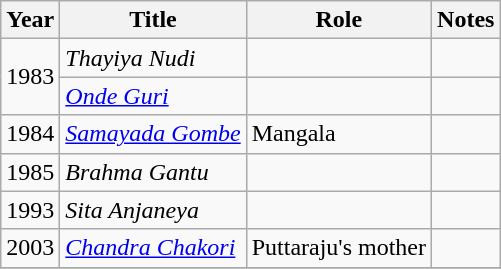<table class="wikitable sortable">
<tr>
<th>Year</th>
<th>Title</th>
<th>Role</th>
<th class="unsortable">Notes</th>
</tr>
<tr>
<td rowspan=2>1983</td>
<td><em>Thayiya Nudi</em></td>
<td></td>
<td></td>
</tr>
<tr>
<td><em><a href='#'>Onde Guri</a></em></td>
<td></td>
<td></td>
</tr>
<tr>
<td>1984</td>
<td><em><a href='#'>Samayada Gombe</a></em></td>
<td>Mangala</td>
<td></td>
</tr>
<tr>
<td>1985</td>
<td><em>Brahma Gantu</em></td>
<td></td>
<td></td>
</tr>
<tr>
<td>1993</td>
<td><em>Sita Anjaneya</em></td>
<td></td>
<td></td>
</tr>
<tr>
<td>2003</td>
<td><em><a href='#'>Chandra Chakori</a></em></td>
<td>Puttaraju's mother</td>
<td></td>
</tr>
<tr>
</tr>
</table>
